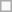<table class=wikitable>
<tr>
<td> </td>
</tr>
</table>
